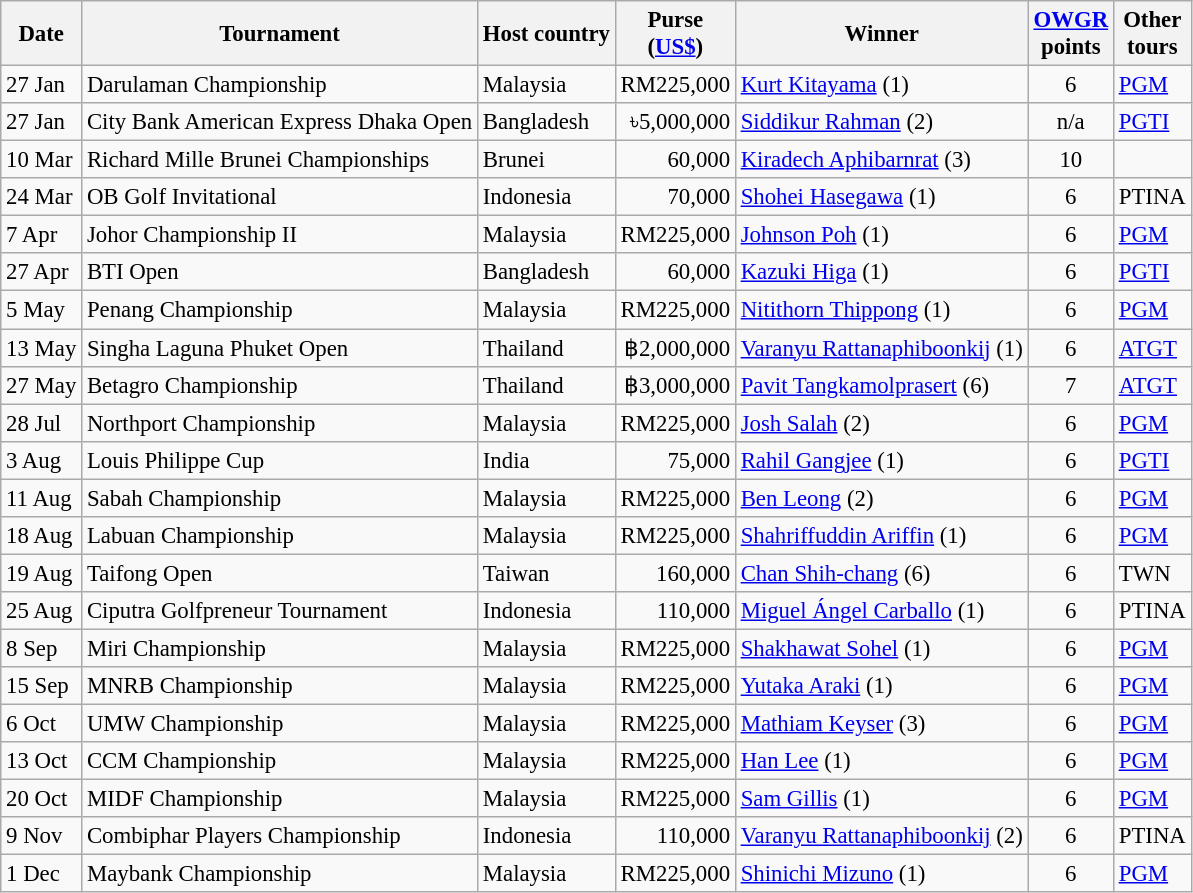<table class="wikitable" style="font-size:95%">
<tr>
<th>Date</th>
<th>Tournament</th>
<th>Host country</th>
<th>Purse<br>(<a href='#'>US$</a>)</th>
<th>Winner</th>
<th><a href='#'>OWGR</a><br>points</th>
<th>Other<br>tours</th>
</tr>
<tr>
<td>27 Jan</td>
<td>Darulaman Championship</td>
<td>Malaysia</td>
<td align=right>RM225,000</td>
<td> <a href='#'>Kurt Kitayama</a> (1)</td>
<td align=center>6</td>
<td><a href='#'>PGM</a></td>
</tr>
<tr>
<td>27 Jan</td>
<td>City Bank American Express Dhaka Open</td>
<td>Bangladesh</td>
<td align=right>৳5,000,000</td>
<td> <a href='#'>Siddikur Rahman</a> (2)</td>
<td align=center>n/a</td>
<td><a href='#'>PGTI</a></td>
</tr>
<tr>
<td>10 Mar</td>
<td>Richard Mille Brunei Championships</td>
<td>Brunei</td>
<td align=right>60,000</td>
<td> <a href='#'>Kiradech Aphibarnrat</a> (3)</td>
<td align=center>10</td>
<td></td>
</tr>
<tr>
<td>24 Mar</td>
<td>OB Golf Invitational</td>
<td>Indonesia</td>
<td align=right>70,000</td>
<td> <a href='#'>Shohei Hasegawa</a> (1)</td>
<td align=center>6</td>
<td>PTINA</td>
</tr>
<tr>
<td>7 Apr</td>
<td>Johor Championship II</td>
<td>Malaysia</td>
<td align=right>RM225,000</td>
<td> <a href='#'>Johnson Poh</a> (1)</td>
<td align=center>6</td>
<td><a href='#'>PGM</a></td>
</tr>
<tr>
<td>27 Apr</td>
<td>BTI Open</td>
<td>Bangladesh</td>
<td align=right>60,000</td>
<td> <a href='#'>Kazuki Higa</a> (1)</td>
<td align=center>6</td>
<td><a href='#'>PGTI</a></td>
</tr>
<tr>
<td>5 May</td>
<td>Penang Championship</td>
<td>Malaysia</td>
<td align=right>RM225,000</td>
<td> <a href='#'>Nitithorn Thippong</a> (1)</td>
<td align=center>6</td>
<td><a href='#'>PGM</a></td>
</tr>
<tr>
<td>13 May</td>
<td>Singha Laguna Phuket Open</td>
<td>Thailand</td>
<td align=right>฿2,000,000</td>
<td> <a href='#'>Varanyu Rattanaphiboonkij</a> (1)</td>
<td align=center>6</td>
<td><a href='#'>ATGT</a></td>
</tr>
<tr>
<td>27 May</td>
<td>Betagro Championship</td>
<td>Thailand</td>
<td align=right>฿3,000,000</td>
<td> <a href='#'>Pavit Tangkamolprasert</a> (6)</td>
<td align=center>7</td>
<td><a href='#'>ATGT</a></td>
</tr>
<tr>
<td>28 Jul</td>
<td>Northport Championship</td>
<td>Malaysia</td>
<td align=right>RM225,000</td>
<td> <a href='#'>Josh Salah</a> (2)</td>
<td align=center>6</td>
<td><a href='#'>PGM</a></td>
</tr>
<tr>
<td>3 Aug</td>
<td>Louis Philippe Cup</td>
<td>India</td>
<td align=right>75,000</td>
<td> <a href='#'>Rahil Gangjee</a> (1)</td>
<td align=center>6</td>
<td><a href='#'>PGTI</a></td>
</tr>
<tr>
<td>11 Aug</td>
<td>Sabah Championship</td>
<td>Malaysia</td>
<td align=right>RM225,000</td>
<td> <a href='#'>Ben Leong</a> (2)</td>
<td align=center>6</td>
<td><a href='#'>PGM</a></td>
</tr>
<tr>
<td>18 Aug</td>
<td>Labuan Championship</td>
<td>Malaysia</td>
<td align=right>RM225,000</td>
<td> <a href='#'>Shahriffuddin Ariffin</a> (1)</td>
<td align=center>6</td>
<td><a href='#'>PGM</a></td>
</tr>
<tr>
<td>19 Aug</td>
<td>Taifong Open</td>
<td>Taiwan</td>
<td align=right>160,000</td>
<td> <a href='#'>Chan Shih-chang</a> (6)</td>
<td align=center>6</td>
<td>TWN</td>
</tr>
<tr>
<td>25 Aug</td>
<td>Ciputra Golfpreneur Tournament</td>
<td>Indonesia</td>
<td align=right>110,000</td>
<td> <a href='#'>Miguel Ángel Carballo</a> (1)</td>
<td align=center>6</td>
<td>PTINA</td>
</tr>
<tr>
<td>8 Sep</td>
<td>Miri Championship</td>
<td>Malaysia</td>
<td align=right>RM225,000</td>
<td> <a href='#'>Shakhawat Sohel</a> (1)</td>
<td align=center>6</td>
<td><a href='#'>PGM</a></td>
</tr>
<tr>
<td>15 Sep</td>
<td>MNRB Championship</td>
<td>Malaysia</td>
<td align=right>RM225,000</td>
<td> <a href='#'>Yutaka Araki</a> (1)</td>
<td align=center>6</td>
<td><a href='#'>PGM</a></td>
</tr>
<tr>
<td>6 Oct</td>
<td>UMW Championship</td>
<td>Malaysia</td>
<td align=right>RM225,000</td>
<td> <a href='#'>Mathiam Keyser</a> (3)</td>
<td align=center>6</td>
<td><a href='#'>PGM</a></td>
</tr>
<tr>
<td>13 Oct</td>
<td>CCM Championship</td>
<td>Malaysia</td>
<td align=right>RM225,000</td>
<td> <a href='#'>Han Lee</a> (1)</td>
<td align=center>6</td>
<td><a href='#'>PGM</a></td>
</tr>
<tr>
<td>20 Oct</td>
<td>MIDF Championship</td>
<td>Malaysia</td>
<td align=right>RM225,000</td>
<td> <a href='#'>Sam Gillis</a> (1)</td>
<td align=center>6</td>
<td><a href='#'>PGM</a></td>
</tr>
<tr>
<td>9 Nov</td>
<td>Combiphar Players Championship</td>
<td>Indonesia</td>
<td align=right>110,000</td>
<td> <a href='#'>Varanyu Rattanaphiboonkij</a> (2)</td>
<td align=center>6</td>
<td>PTINA</td>
</tr>
<tr>
<td>1 Dec</td>
<td>Maybank Championship</td>
<td>Malaysia</td>
<td align=right>RM225,000</td>
<td> <a href='#'>Shinichi Mizuno</a> (1)</td>
<td align=center>6</td>
<td><a href='#'>PGM</a></td>
</tr>
</table>
